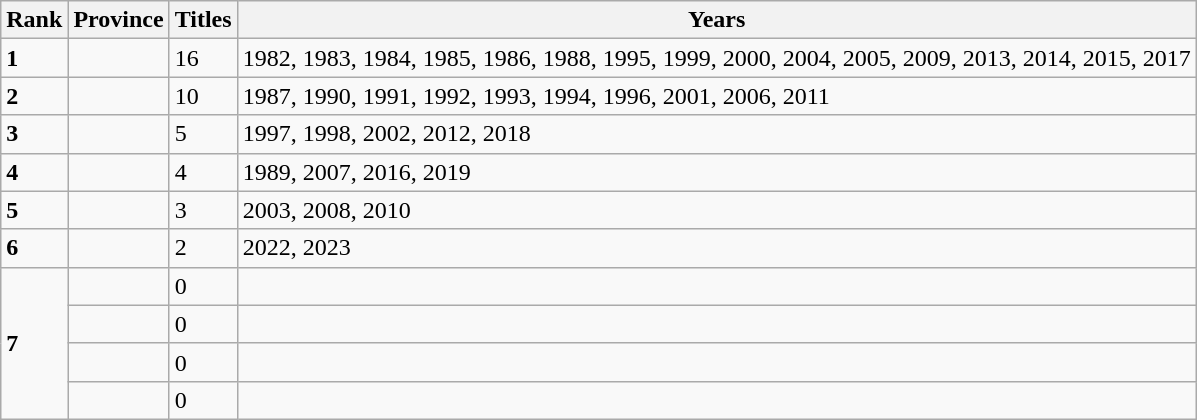<table class="wikitable">
<tr>
<th>Rank</th>
<th>Province</th>
<th>Titles</th>
<th>Years</th>
</tr>
<tr>
<td><strong>1</strong></td>
<td style="text-align:left;"></td>
<td>16</td>
<td>1982, 1983, 1984, 1985, 1986, 1988, 1995, 1999, 2000, 2004, 2005, 2009, 2013, 2014, 2015, 2017</td>
</tr>
<tr>
<td><strong>2</strong></td>
<td style="text-align:left;"></td>
<td>10</td>
<td>1987, 1990, 1991, 1992, 1993, 1994, 1996, 2001, 2006, 2011</td>
</tr>
<tr>
<td rowspan="1"><strong>3</strong></td>
<td style="text-align:left;"></td>
<td>5</td>
<td>1997, 1998, 2002, 2012, 2018</td>
</tr>
<tr>
<td><strong>4</strong></td>
<td style="text-align:left;"></td>
<td>4</td>
<td>1989, 2007, 2016, 2019</td>
</tr>
<tr>
<td><strong>5</strong></td>
<td style="text-align:left;"></td>
<td>3</td>
<td>2003, 2008, 2010</td>
</tr>
<tr>
<td><strong>6</strong></td>
<td style="text-align:left;"></td>
<td>2</td>
<td>2022, 2023</td>
</tr>
<tr>
<td rowspan="4"><strong>7</strong></td>
<td style="text-align:left;"></td>
<td>0</td>
<td></td>
</tr>
<tr>
<td style="text-align:left;"></td>
<td>0</td>
<td></td>
</tr>
<tr>
<td style="text-align:left;"></td>
<td>0</td>
<td></td>
</tr>
<tr>
<td style="text-align:left;"></td>
<td>0</td>
<td></td>
</tr>
</table>
